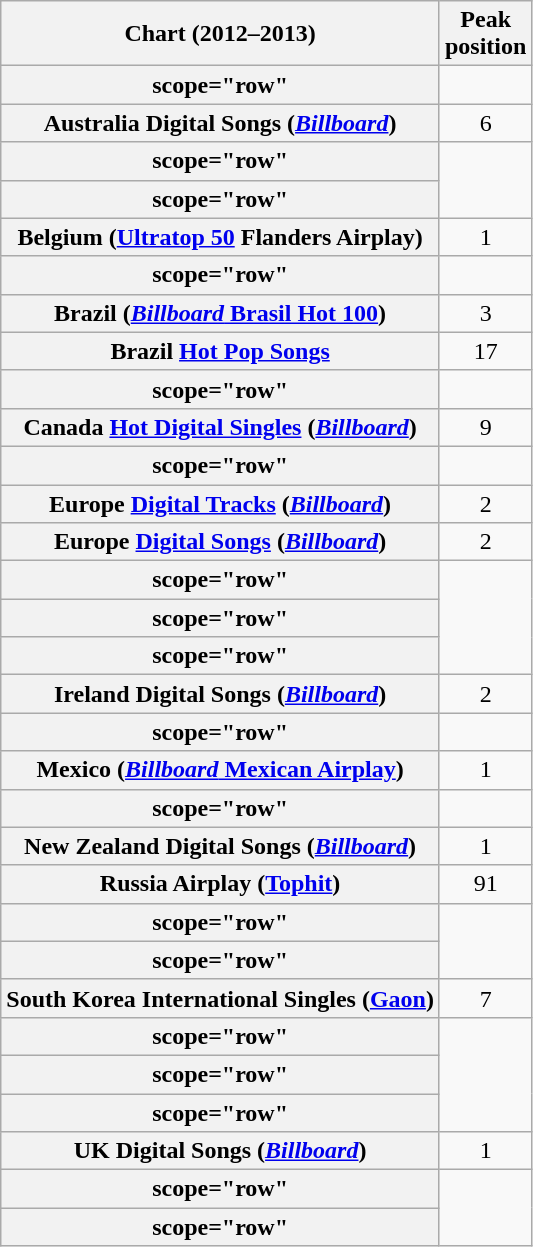<table class="wikitable sortable plainrowheaders">
<tr>
<th>Chart (2012–2013)</th>
<th>Peak<br>position</th>
</tr>
<tr>
<th>scope="row" </th>
</tr>
<tr>
<th scope="row">Australia Digital Songs (<em><a href='#'>Billboard</a></em>)</th>
<td align=center>6</td>
</tr>
<tr>
<th>scope="row" </th>
</tr>
<tr>
<th>scope="row" </th>
</tr>
<tr>
<th scope="row">Belgium (<a href='#'>Ultratop 50</a> Flanders Airplay)</th>
<td style="text-align:center;">1</td>
</tr>
<tr>
<th>scope="row" </th>
</tr>
<tr>
<th scope="row">Brazil (<a href='#'><em>Billboard</em> Brasil Hot 100</a>)</th>
<td style="text-align:center;">3</td>
</tr>
<tr>
<th scope="row">Brazil <a href='#'>Hot Pop Songs</a></th>
<td style="text-align:center;">17</td>
</tr>
<tr>
<th>scope="row" </th>
</tr>
<tr>
<th scope="row">Canada <a href='#'>Hot Digital Singles</a> (<em><a href='#'>Billboard</a></em>)</th>
<td align=center>9</td>
</tr>
<tr>
<th>scope="row" </th>
</tr>
<tr>
<th scope="row">Europe <a href='#'>Digital Tracks</a> (<em><a href='#'>Billboard</a></em>)</th>
<td align=center>2</td>
</tr>
<tr>
<th scope="row">Europe <a href='#'>Digital Songs</a> (<em><a href='#'>Billboard</a></em>)</th>
<td align=center>2</td>
</tr>
<tr>
<th>scope="row" </th>
</tr>
<tr>
<th>scope="row" </th>
</tr>
<tr>
<th>scope="row" </th>
</tr>
<tr>
<th scope="row">Ireland Digital Songs (<em><a href='#'>Billboard</a></em>)</th>
<td align=center>2</td>
</tr>
<tr>
<th>scope="row" </th>
</tr>
<tr>
<th scope="row">Mexico (<a href='#'><em>Billboard</em> Mexican Airplay</a>)</th>
<td align=center>1</td>
</tr>
<tr>
<th>scope="row" </th>
</tr>
<tr>
<th scope="row">New Zealand Digital Songs (<em><a href='#'>Billboard</a></em>)</th>
<td align=center>1</td>
</tr>
<tr>
<th scope="row">Russia Airplay (<a href='#'>Tophit</a>)</th>
<td style="text-align:center">91</td>
</tr>
<tr>
<th>scope="row" </th>
</tr>
<tr>
<th>scope="row" </th>
</tr>
<tr>
<th scope="row">South Korea International Singles (<a href='#'>Gaon</a>)</th>
<td style="text-align:center;">7</td>
</tr>
<tr>
<th>scope="row" </th>
</tr>
<tr>
<th>scope="row" </th>
</tr>
<tr>
<th>scope="row" </th>
</tr>
<tr>
<th scope="row">UK Digital Songs (<em><a href='#'>Billboard</a></em>)</th>
<td align=center>1</td>
</tr>
<tr>
<th>scope="row" </th>
</tr>
<tr>
<th>scope="row" </th>
</tr>
</table>
